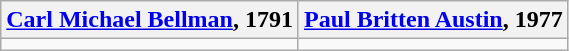<table class="wikitable">
<tr>
<th><a href='#'>Carl Michael Bellman</a>, 1791</th>
<th><a href='#'>Paul Britten Austin</a>, 1977</th>
</tr>
<tr>
<td></td>
<td></td>
</tr>
</table>
